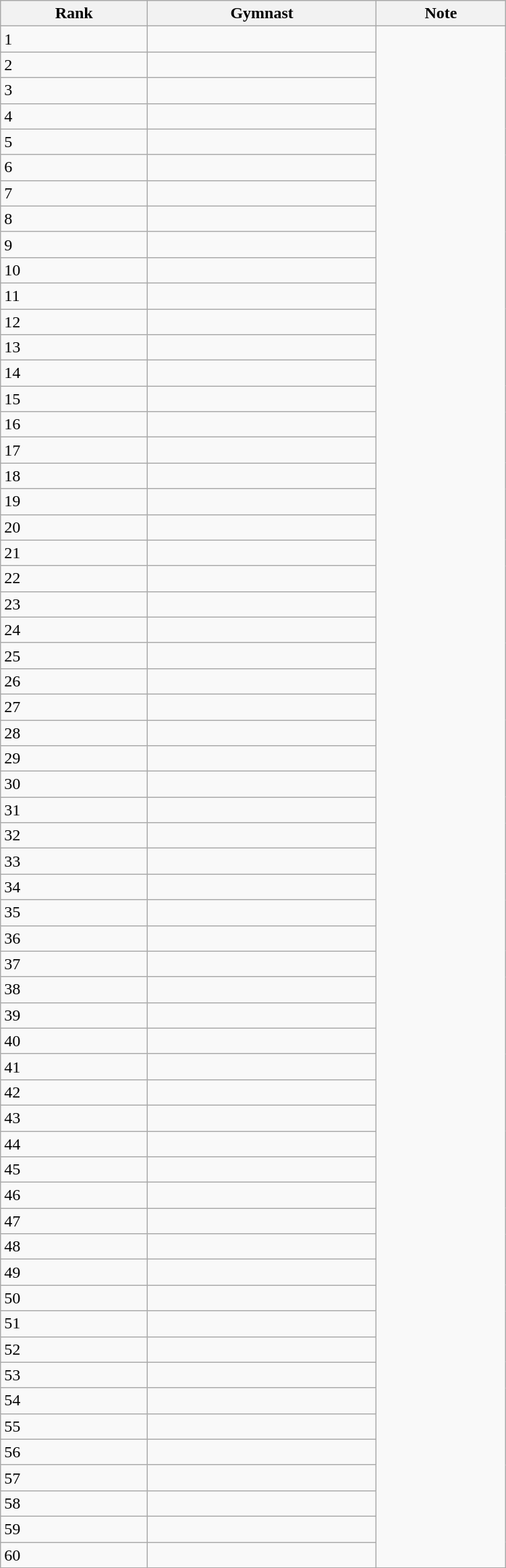<table class="wikitable" width=500>
<tr bgcolor="#efefef">
<th>Rank</th>
<th>Gymnast</th>
<th>Note</th>
</tr>
<tr>
<td>1</td>
<td></td>
</tr>
<tr>
<td>2</td>
<td></td>
</tr>
<tr>
<td>3</td>
<td></td>
</tr>
<tr>
<td>4</td>
<td></td>
</tr>
<tr>
<td>5</td>
<td></td>
</tr>
<tr>
<td>6</td>
<td></td>
</tr>
<tr>
<td>7</td>
<td></td>
</tr>
<tr>
<td>8</td>
<td></td>
</tr>
<tr>
<td>9</td>
<td></td>
</tr>
<tr>
<td>10</td>
<td></td>
</tr>
<tr>
<td>11</td>
<td></td>
</tr>
<tr>
<td>12</td>
<td></td>
</tr>
<tr>
<td>13</td>
<td></td>
</tr>
<tr>
<td>14</td>
<td></td>
</tr>
<tr>
<td>15</td>
<td></td>
</tr>
<tr>
<td>16</td>
<td></td>
</tr>
<tr>
<td>17</td>
<td></td>
</tr>
<tr>
<td>18</td>
<td></td>
</tr>
<tr>
<td>19</td>
<td></td>
</tr>
<tr>
<td>20</td>
<td></td>
</tr>
<tr>
<td>21</td>
<td></td>
</tr>
<tr>
<td>22</td>
<td></td>
</tr>
<tr>
<td>23</td>
<td></td>
</tr>
<tr>
<td>24</td>
<td></td>
</tr>
<tr>
<td>25</td>
<td></td>
</tr>
<tr>
<td>26</td>
<td></td>
</tr>
<tr>
<td>27</td>
<td></td>
</tr>
<tr>
<td>28</td>
<td></td>
</tr>
<tr>
<td>29</td>
<td></td>
</tr>
<tr>
<td>30</td>
<td></td>
</tr>
<tr>
<td>31</td>
<td></td>
</tr>
<tr>
<td>32</td>
<td></td>
</tr>
<tr>
<td>33</td>
<td></td>
</tr>
<tr>
<td>34</td>
<td></td>
</tr>
<tr>
<td>35</td>
<td></td>
</tr>
<tr>
<td>36</td>
<td></td>
</tr>
<tr>
<td>37</td>
<td></td>
</tr>
<tr>
<td>38</td>
<td></td>
</tr>
<tr>
<td>39</td>
<td></td>
</tr>
<tr>
<td>40</td>
<td></td>
</tr>
<tr>
<td>41</td>
<td></td>
</tr>
<tr>
<td>42</td>
<td></td>
</tr>
<tr>
<td>43</td>
<td></td>
</tr>
<tr>
<td>44</td>
<td></td>
</tr>
<tr>
<td>45</td>
<td></td>
</tr>
<tr>
<td>46</td>
<td></td>
</tr>
<tr>
<td>47</td>
<td></td>
</tr>
<tr>
<td>48</td>
<td></td>
</tr>
<tr>
<td>49</td>
<td></td>
</tr>
<tr>
<td>50</td>
<td></td>
</tr>
<tr>
<td>51</td>
<td></td>
</tr>
<tr>
<td>52</td>
<td></td>
</tr>
<tr>
<td>53</td>
<td></td>
</tr>
<tr>
<td>54</td>
<td></td>
</tr>
<tr>
<td>55</td>
<td></td>
</tr>
<tr>
<td>56</td>
<td></td>
</tr>
<tr>
<td>57</td>
<td></td>
</tr>
<tr>
<td>58</td>
<td></td>
</tr>
<tr>
<td>59</td>
<td></td>
</tr>
<tr>
<td>60</td>
<td></td>
</tr>
</table>
